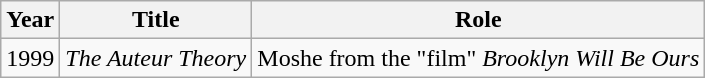<table class="wikitable">
<tr>
<th>Year</th>
<th>Title</th>
<th>Role</th>
</tr>
<tr>
<td>1999</td>
<td><em>The Auteur Theory</em></td>
<td>Moshe from the "film" <em>Brooklyn Will Be Ours</em></td>
</tr>
</table>
